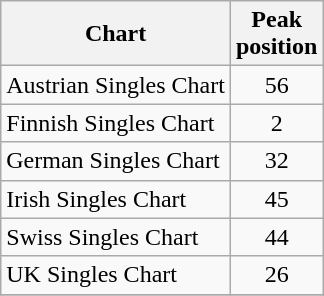<table class="wikitable">
<tr>
<th align="left">Chart</th>
<th align="center">Peak<br>position</th>
</tr>
<tr>
<td align="left">Austrian Singles Chart</td>
<td align="center">56</td>
</tr>
<tr>
<td align="left">Finnish Singles Chart</td>
<td align="center">2</td>
</tr>
<tr>
<td align="left">German Singles Chart</td>
<td align="center">32</td>
</tr>
<tr>
<td align="left">Irish Singles Chart</td>
<td align="center">45</td>
</tr>
<tr>
<td align="left">Swiss Singles Chart</td>
<td align="center">44</td>
</tr>
<tr>
<td align="left">UK Singles Chart</td>
<td align="center">26</td>
</tr>
<tr>
</tr>
</table>
